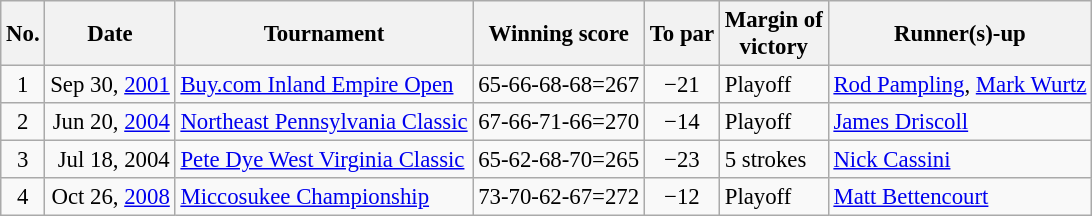<table class="wikitable" style="font-size:95%;">
<tr>
<th>No.</th>
<th>Date</th>
<th>Tournament</th>
<th>Winning score</th>
<th>To par</th>
<th>Margin of<br>victory</th>
<th>Runner(s)-up</th>
</tr>
<tr>
<td align=center>1</td>
<td align=right>Sep 30, <a href='#'>2001</a></td>
<td><a href='#'>Buy.com Inland Empire Open</a></td>
<td align=right>65-66-68-68=267</td>
<td align=center>−21</td>
<td>Playoff</td>
<td> <a href='#'>Rod Pampling</a>,  <a href='#'>Mark Wurtz</a></td>
</tr>
<tr>
<td align=center>2</td>
<td align=right>Jun 20, <a href='#'>2004</a></td>
<td><a href='#'>Northeast Pennsylvania Classic</a></td>
<td align=right>67-66-71-66=270</td>
<td align=center>−14</td>
<td>Playoff</td>
<td> <a href='#'>James Driscoll</a></td>
</tr>
<tr>
<td align=center>3</td>
<td align=right>Jul 18, 2004</td>
<td><a href='#'>Pete Dye West Virginia Classic</a></td>
<td align=right>65-62-68-70=265</td>
<td align=center>−23</td>
<td>5 strokes</td>
<td> <a href='#'>Nick Cassini</a></td>
</tr>
<tr>
<td align=center>4</td>
<td align=right>Oct 26, <a href='#'>2008</a></td>
<td><a href='#'>Miccosukee Championship</a></td>
<td align=right>73-70-62-67=272</td>
<td align=center>−12</td>
<td>Playoff</td>
<td> <a href='#'>Matt Bettencourt</a></td>
</tr>
</table>
